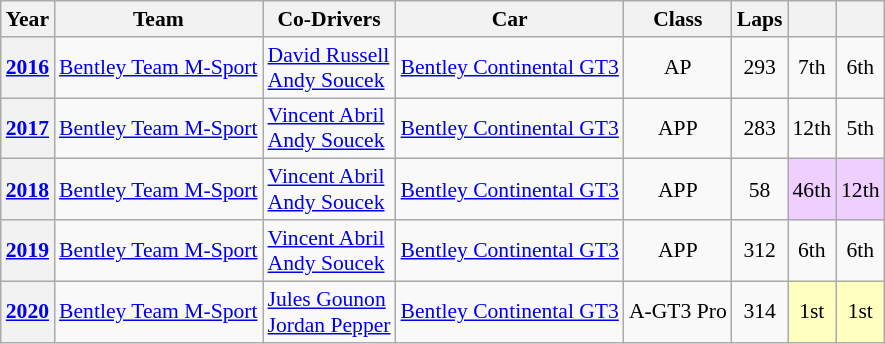<table class="wikitable" style="font-size: 90%;">
<tr>
<th>Year</th>
<th>Team</th>
<th>Co-Drivers</th>
<th>Car</th>
<th>Class</th>
<th>Laps</th>
<th></th>
<th></th>
</tr>
<tr>
<th><a href='#'>2016</a></th>
<td> <a href='#'>Bentley Team M-Sport</a></td>
<td> <a href='#'>David Russell</a><br> <a href='#'>Andy Soucek</a></td>
<td><a href='#'>Bentley Continental GT3</a></td>
<td align=center>AP</td>
<td align=center>293</td>
<td align=center>7th</td>
<td align=center>6th</td>
</tr>
<tr>
<th><a href='#'>2017</a></th>
<td> <a href='#'>Bentley Team M-Sport</a></td>
<td> <a href='#'>Vincent Abril</a><br> <a href='#'>Andy Soucek</a></td>
<td><a href='#'>Bentley Continental GT3</a></td>
<td align=center>APP</td>
<td align=center>283</td>
<td align=center>12th</td>
<td align=center>5th</td>
</tr>
<tr>
<th><a href='#'>2018</a></th>
<td> <a href='#'>Bentley Team M-Sport</a></td>
<td> <a href='#'>Vincent Abril</a><br> <a href='#'>Andy Soucek</a></td>
<td><a href='#'>Bentley Continental GT3</a></td>
<td align=center>APP</td>
<td align=center>58</td>
<td align=center style="background:#EFCFFF;">46th</td>
<td align=center style="background:#EFCFFF;">12th</td>
</tr>
<tr>
<th><a href='#'>2019</a></th>
<td> <a href='#'>Bentley Team M-Sport</a></td>
<td> <a href='#'>Vincent Abril</a><br> <a href='#'>Andy Soucek</a></td>
<td><a href='#'>Bentley Continental GT3</a></td>
<td align=center>APP</td>
<td align=center>312</td>
<td align=center>6th</td>
<td align=center>6th</td>
</tr>
<tr>
<th><a href='#'>2020</a></th>
<td> <a href='#'>Bentley Team M-Sport</a></td>
<td> <a href='#'>Jules Gounon</a><br> <a href='#'>Jordan Pepper</a></td>
<td><a href='#'>Bentley Continental GT3</a></td>
<td align=center>A-GT3 Pro</td>
<td align=center>314</td>
<td align=center style="background:#FFFFBF;">1st</td>
<td align=center style="background:#FFFFBF;">1st</td>
</tr>
</table>
